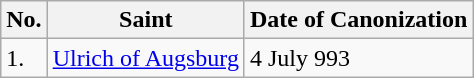<table class="wikitable">
<tr>
<th>No.</th>
<th>Saint</th>
<th>Date of Canonization</th>
</tr>
<tr>
<td>1.</td>
<td><a href='#'>Ulrich of Augsburg</a></td>
<td>4 July 993</td>
</tr>
</table>
